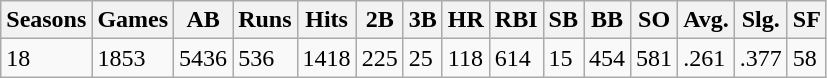<table class="wikitable">
<tr>
<th>Seasons</th>
<th>Games</th>
<th>AB</th>
<th>Runs</th>
<th>Hits</th>
<th>2B</th>
<th>3B</th>
<th>HR</th>
<th>RBI</th>
<th>SB</th>
<th>BB</th>
<th>SO</th>
<th>Avg.</th>
<th>Slg.</th>
<th>SF</th>
</tr>
<tr>
<td>18</td>
<td>1853</td>
<td>5436</td>
<td>536</td>
<td>1418</td>
<td>225</td>
<td>25</td>
<td>118</td>
<td>614</td>
<td>15</td>
<td>454</td>
<td>581</td>
<td>.261</td>
<td>.377</td>
<td>58</td>
</tr>
</table>
